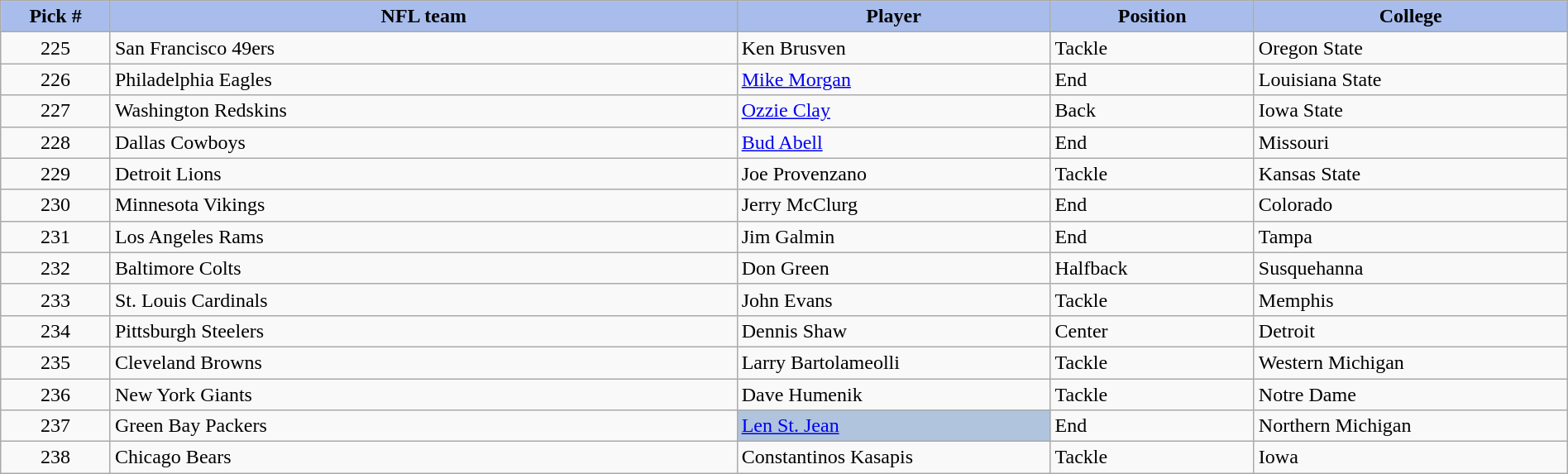<table class="wikitable sortable sortable" style="width: 100%">
<tr>
<th style="background:#A8BDEC;" width=7%>Pick #</th>
<th width=40% style="background:#A8BDEC;">NFL team</th>
<th width=20% style="background:#A8BDEC;">Player</th>
<th width=13% style="background:#A8BDEC;">Position</th>
<th style="background:#A8BDEC;">College</th>
</tr>
<tr>
<td align=center>225</td>
<td>San Francisco 49ers</td>
<td>Ken Brusven</td>
<td>Tackle</td>
<td>Oregon State</td>
</tr>
<tr>
<td align=center>226</td>
<td>Philadelphia Eagles</td>
<td><a href='#'>Mike Morgan</a></td>
<td>End</td>
<td>Louisiana State</td>
</tr>
<tr>
<td align=center>227</td>
<td>Washington Redskins</td>
<td><a href='#'>Ozzie Clay</a></td>
<td>Back</td>
<td>Iowa State</td>
</tr>
<tr>
<td align=center>228</td>
<td>Dallas Cowboys</td>
<td><a href='#'>Bud Abell</a></td>
<td>End</td>
<td>Missouri</td>
</tr>
<tr>
<td align=center>229</td>
<td>Detroit Lions</td>
<td>Joe Provenzano</td>
<td>Tackle</td>
<td>Kansas State</td>
</tr>
<tr>
<td align=center>230</td>
<td>Minnesota Vikings</td>
<td>Jerry McClurg</td>
<td>End</td>
<td>Colorado</td>
</tr>
<tr>
<td align=center>231</td>
<td>Los Angeles Rams</td>
<td>Jim Galmin</td>
<td>End</td>
<td>Tampa</td>
</tr>
<tr>
<td align=center>232</td>
<td>Baltimore Colts</td>
<td>Don Green</td>
<td>Halfback</td>
<td>Susquehanna</td>
</tr>
<tr>
<td align=center>233</td>
<td>St. Louis Cardinals</td>
<td>John Evans</td>
<td>Tackle</td>
<td>Memphis</td>
</tr>
<tr>
<td align=center>234</td>
<td>Pittsburgh Steelers</td>
<td>Dennis Shaw</td>
<td>Center</td>
<td>Detroit</td>
</tr>
<tr>
<td align=center>235</td>
<td>Cleveland Browns</td>
<td>Larry Bartolameolli</td>
<td>Tackle</td>
<td>Western Michigan</td>
</tr>
<tr>
<td align=center>236</td>
<td>New York Giants</td>
<td>Dave Humenik</td>
<td>Tackle</td>
<td>Notre Dame</td>
</tr>
<tr>
<td align=center>237</td>
<td>Green Bay Packers</td>
<td bgcolor="lightsteelblue"><a href='#'>Len St. Jean</a></td>
<td>End</td>
<td>Northern Michigan</td>
</tr>
<tr>
<td align=center>238</td>
<td>Chicago Bears</td>
<td>Constantinos Kasapis</td>
<td>Tackle</td>
<td>Iowa</td>
</tr>
</table>
